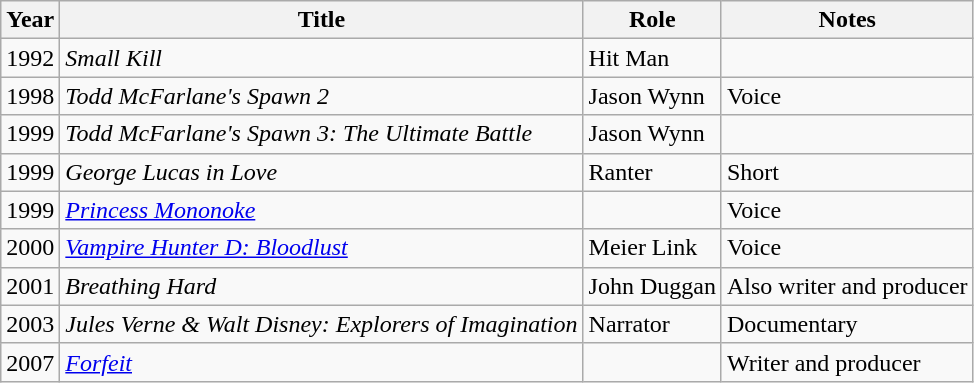<table class="wikitable sortable">
<tr>
<th>Year</th>
<th>Title</th>
<th>Role</th>
<th>Notes</th>
</tr>
<tr>
<td>1992</td>
<td><em>Small Kill</em></td>
<td>Hit Man</td>
<td></td>
</tr>
<tr>
<td>1998</td>
<td><em>Todd McFarlane's Spawn 2</em></td>
<td>Jason Wynn</td>
<td>Voice</td>
</tr>
<tr>
<td>1999</td>
<td><em>Todd McFarlane's Spawn 3: The Ultimate Battle</em></td>
<td>Jason Wynn</td>
<td></td>
</tr>
<tr>
<td>1999</td>
<td><em>George Lucas in Love</em></td>
<td>Ranter</td>
<td>Short</td>
</tr>
<tr>
<td>1999</td>
<td><em><a href='#'>Princess Mononoke</a></em></td>
<td></td>
<td>Voice</td>
</tr>
<tr>
<td>2000</td>
<td><em><a href='#'>Vampire Hunter D: Bloodlust</a></em></td>
<td>Meier Link</td>
<td>Voice</td>
</tr>
<tr>
<td>2001</td>
<td><em>Breathing Hard</em></td>
<td>John Duggan</td>
<td>Also writer and producer</td>
</tr>
<tr>
<td>2003</td>
<td><em>Jules Verne & Walt Disney: Explorers of Imagination</em></td>
<td>Narrator</td>
<td>Documentary</td>
</tr>
<tr>
<td>2007</td>
<td><em><a href='#'>Forfeit</a></em></td>
<td></td>
<td>Writer and producer</td>
</tr>
</table>
